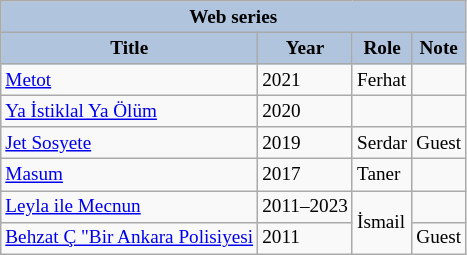<table class="wikitable" style="font-size: 80%;">
<tr>
<th colspan="4" style="background:LightSteelBlue">Web series</th>
</tr>
<tr>
<th style="background:LightSteelBlue">Title</th>
<th style="background:LightSteelBlue">Year</th>
<th style="background:LightSteelBlue">Role</th>
<th style="background:LightSteelBlue">Note</th>
</tr>
<tr>
<td><a href='#'>Metot</a></td>
<td>2021</td>
<td>Ferhat</td>
<td></td>
</tr>
<tr>
<td><a href='#'>Ya İstiklal Ya Ölüm</a></td>
<td>2020</td>
<td></td>
<td></td>
</tr>
<tr>
<td><a href='#'>Jet Sosyete</a></td>
<td>2019</td>
<td>Serdar</td>
<td>Guest</td>
</tr>
<tr>
<td><a href='#'>Masum</a></td>
<td>2017</td>
<td>Taner</td>
<td></td>
</tr>
<tr>
<td><a href='#'>Leyla ile Mecnun</a></td>
<td>2011–2023</td>
<td rowspan="2">İsmail</td>
<td></td>
</tr>
<tr>
<td><a href='#'>Behzat Ç "Bir Ankara Polisiyesi</a></td>
<td>2011</td>
<td>Guest</td>
</tr>
</table>
